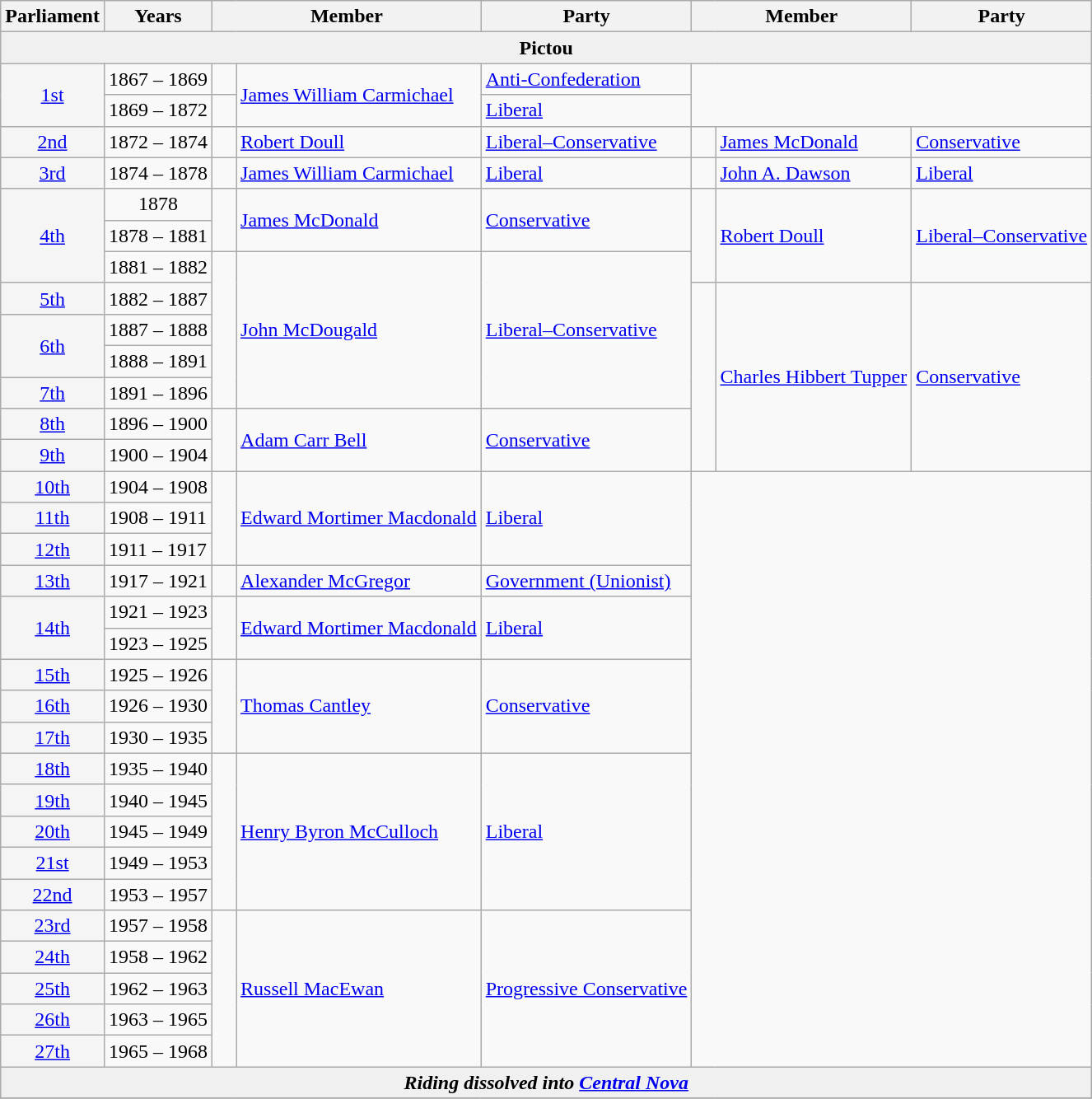<table class="wikitable">
<tr>
<th>Parliament</th>
<th style="width: 80px;">Years</th>
<th colspan="2">Member</th>
<th>Party</th>
<th colspan="2">Member</th>
<th>Party</th>
</tr>
<tr>
<td bgcolor="#F0F0F0" colspan="8" align="center"><strong>Pictou</strong></td>
</tr>
<tr>
<td rowspan="2" bgcolor="whitesmoke" align="center"><a href='#'>1st</a></td>
<td>1867 – 1869</td>
<td>   </td>
<td rowspan="2"><a href='#'>James William Carmichael</a></td>
<td><a href='#'>Anti-Confederation</a></td>
</tr>
<tr>
<td>1869 – 1872</td>
<td>   </td>
<td><a href='#'>Liberal</a></td>
</tr>
<tr>
<td bgcolor="whitesmoke" align="center"><a href='#'>2nd</a></td>
<td>1872 – 1874</td>
<td>   </td>
<td><a href='#'>Robert Doull</a></td>
<td><a href='#'>Liberal–Conservative</a></td>
<td>   </td>
<td><a href='#'>James McDonald</a></td>
<td><a href='#'>Conservative</a></td>
</tr>
<tr>
<td bgcolor="whitesmoke" align="center"><a href='#'>3rd</a></td>
<td>1874 – 1878</td>
<td>   </td>
<td><a href='#'>James William Carmichael</a></td>
<td><a href='#'>Liberal</a></td>
<td>   </td>
<td><a href='#'>John A. Dawson</a></td>
<td><a href='#'>Liberal</a></td>
</tr>
<tr>
<td rowspan="3" bgcolor="whitesmoke" align="center"><a href='#'>4th</a></td>
<td align="center">1878</td>
<td rowspan="2" >   </td>
<td rowspan="2"><a href='#'>James McDonald</a></td>
<td rowspan="2"><a href='#'>Conservative</a></td>
<td rowspan="3" >   </td>
<td rowspan="3"><a href='#'>Robert Doull</a></td>
<td rowspan="3"><a href='#'>Liberal–Conservative</a></td>
</tr>
<tr>
<td>1878 – 1881</td>
</tr>
<tr>
<td>1881 – 1882</td>
<td rowspan="5" >   </td>
<td rowspan="5"><a href='#'>John McDougald</a></td>
<td rowspan="5"><a href='#'>Liberal–Conservative</a></td>
</tr>
<tr>
<td bgcolor="whitesmoke" align="center"><a href='#'>5th</a></td>
<td>1882 – 1887</td>
<td rowspan="6" >   </td>
<td rowspan="6"><a href='#'>Charles Hibbert Tupper</a></td>
<td rowspan="6"><a href='#'>Conservative</a></td>
</tr>
<tr>
<td rowspan="2" bgcolor="whitesmoke" align="center"><a href='#'>6th</a></td>
<td>1887 – 1888</td>
</tr>
<tr>
<td>1888 – 1891</td>
</tr>
<tr>
<td bgcolor="whitesmoke" align="center"><a href='#'>7th</a></td>
<td>1891 – 1896</td>
</tr>
<tr>
<td bgcolor="whitesmoke" align="center"><a href='#'>8th</a></td>
<td>1896 – 1900</td>
<td rowspan="2" >   </td>
<td rowspan="2"><a href='#'>Adam Carr Bell</a></td>
<td rowspan="2"><a href='#'>Conservative</a></td>
</tr>
<tr>
<td bgcolor="whitesmoke" align="center"><a href='#'>9th</a></td>
<td>1900 – 1904</td>
</tr>
<tr>
<td bgcolor="whitesmoke" align="center"><a href='#'>10th</a></td>
<td>1904 – 1908</td>
<td rowspan="3" >   </td>
<td rowspan="3"><a href='#'>Edward Mortimer Macdonald</a></td>
<td rowspan="3"><a href='#'>Liberal</a></td>
</tr>
<tr>
<td bgcolor="whitesmoke" align="center"><a href='#'>11th</a></td>
<td>1908 – 1911</td>
</tr>
<tr>
<td bgcolor="whitesmoke" align="center"><a href='#'>12th</a></td>
<td>1911 – 1917</td>
</tr>
<tr>
<td bgcolor="whitesmoke" align="center"><a href='#'>13th</a></td>
<td>1917 – 1921</td>
<td>   </td>
<td><a href='#'>Alexander McGregor</a></td>
<td><a href='#'>Government (Unionist)</a></td>
</tr>
<tr>
<td rowspan="2" bgcolor="whitesmoke" align="center"><a href='#'>14th</a></td>
<td>1921 – 1923</td>
<td rowspan="2" >   </td>
<td rowspan="2"><a href='#'>Edward Mortimer Macdonald</a></td>
<td rowspan="2"><a href='#'>Liberal</a></td>
</tr>
<tr>
<td>1923 – 1925</td>
</tr>
<tr>
<td bgcolor="whitesmoke" align="center"><a href='#'>15th</a></td>
<td>1925 – 1926</td>
<td rowspan="3" >   </td>
<td rowspan="3"><a href='#'>Thomas Cantley</a></td>
<td rowspan="3"><a href='#'>Conservative</a></td>
</tr>
<tr>
<td bgcolor="whitesmoke" align="center"><a href='#'>16th</a></td>
<td>1926 – 1930</td>
</tr>
<tr>
<td bgcolor="whitesmoke" align="center"><a href='#'>17th</a></td>
<td>1930 – 1935</td>
</tr>
<tr>
<td bgcolor="whitesmoke" align="center"><a href='#'>18th</a></td>
<td>1935 – 1940</td>
<td rowspan="5" >   </td>
<td rowspan="5"><a href='#'>Henry Byron McCulloch</a></td>
<td rowspan="5"><a href='#'>Liberal</a></td>
</tr>
<tr>
<td bgcolor="whitesmoke" align="center"><a href='#'>19th</a></td>
<td>1940 – 1945</td>
</tr>
<tr>
<td bgcolor="whitesmoke" align="center"><a href='#'>20th</a></td>
<td>1945 – 1949</td>
</tr>
<tr>
<td bgcolor="whitesmoke" align="center"><a href='#'>21st</a></td>
<td>1949 – 1953</td>
</tr>
<tr>
<td bgcolor="whitesmoke" align="center"><a href='#'>22nd</a></td>
<td>1953 – 1957</td>
</tr>
<tr>
<td bgcolor="whitesmoke" align="center"><a href='#'>23rd</a></td>
<td>1957 – 1958</td>
<td rowspan="5" >   </td>
<td rowspan="5"><a href='#'>Russell MacEwan</a></td>
<td rowspan="5"><a href='#'>Progressive Conservative</a></td>
</tr>
<tr>
<td bgcolor="whitesmoke" align="center"><a href='#'>24th</a></td>
<td>1958 – 1962</td>
</tr>
<tr>
<td bgcolor="whitesmoke" align="center"><a href='#'>25th</a></td>
<td>1962 – 1963</td>
</tr>
<tr>
<td bgcolor="whitesmoke" align="center"><a href='#'>26th</a></td>
<td>1963 – 1965</td>
</tr>
<tr>
<td bgcolor="whitesmoke" align="center"><a href='#'>27th</a></td>
<td>1965 – 1968</td>
</tr>
<tr>
<td bgcolor="#F0F0F0" colspan="8" align="center"><strong><em>Riding dissolved into<em> <a href='#'>Central Nova</a><strong></td>
</tr>
<tr>
</tr>
</table>
